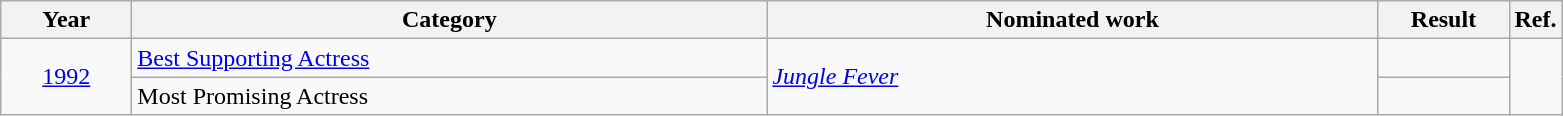<table class=wikitable>
<tr>
<th scope="col" style="width:5em;">Year</th>
<th scope="col" style="width:26em;">Category</th>
<th scope="col" style="width:25em;">Nominated work</th>
<th scope="col" style="width:5em;">Result</th>
<th>Ref.</th>
</tr>
<tr>
<td style="text-align:center;", rowspan="2"><a href='#'>1992</a></td>
<td><a href='#'>Best Supporting Actress</a></td>
<td rowspan="2"><em><a href='#'>Jungle Fever</a></em></td>
<td></td>
<td style="text-align:center;" rowspan="2"></td>
</tr>
<tr>
<td>Most Promising Actress</td>
<td></td>
</tr>
</table>
